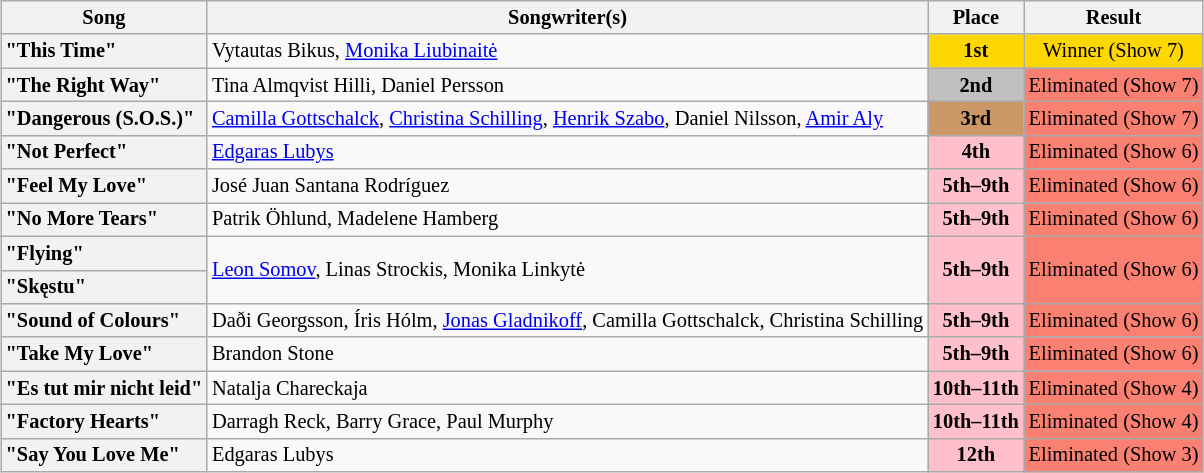<table class="wikitable" style="margin: 1em auto 1em auto; text-align:center; font-size:85%">
<tr>
<th scope="col">Song</th>
<th scope="col">Songwriter(s)</th>
<th scope="col">Place</th>
<th scope="col">Result</th>
</tr>
<tr>
<th scope="row" style="text-align:left">"This Time"</th>
<td align="left">Vytautas Bikus, <a href='#'>Monika Liubinaitė</a></td>
<td style="background:gold"><strong>1st</strong></td>
<td style="background:gold">Winner (Show 7)</td>
</tr>
<tr>
<th scope="row" style="text-align:left">"The Right Way"</th>
<td align="left">Tina Almqvist Hilli, Daniel Persson</td>
<td style="background:silver"><strong>2nd</strong></td>
<td style="background:#FA8072">Eliminated (Show 7)</td>
</tr>
<tr>
<th scope="row" style="text-align:left">"Dangerous (S.O.S.)"</th>
<td align="left"><a href='#'>Camilla Gottschalck</a>, <a href='#'>Christina Schilling</a>, <a href='#'>Henrik Szabo</a>, Daniel Nilsson, <a href='#'>Amir Aly</a></td>
<td style="background:#CC9966"><strong>3rd</strong></td>
<td style="background:#FA8072">Eliminated (Show 7)</td>
</tr>
<tr>
<th scope="row" style="text-align:left">"Not Perfect"</th>
<td align="left"><a href='#'>Edgaras Lubys</a></td>
<td style="background:pink"><strong>4th</strong></td>
<td style="background:#FA8072">Eliminated (Show 6)</td>
</tr>
<tr>
<th scope="row" style="text-align:left">"Feel My Love"</th>
<td align="left">José Juan Santana Rodríguez</td>
<td style="background:pink"><strong>5th–9th</strong></td>
<td style="background:#FA8072">Eliminated (Show 6)</td>
</tr>
<tr>
<th scope="row" style="text-align:left">"No More Tears"</th>
<td align="left">Patrik Öhlund, Madelene Hamberg</td>
<td style="background:pink"><strong>5th–9th</strong></td>
<td style="background:#FA8072">Eliminated (Show 6)</td>
</tr>
<tr>
<th scope="row" style="text-align:left">"Flying"</th>
<td rowspan="2" align="left"><a href='#'>Leon Somov</a>, Linas Strockis, Monika Linkytė</td>
<td rowspan="2" style="background:pink"><strong>5th–9th</strong></td>
<td rowspan="2" style="background:#FA8072">Eliminated (Show 6)</td>
</tr>
<tr>
<th scope="row" style="text-align:left">"Skęstu"</th>
</tr>
<tr>
<th scope="row" style="text-align:left">"Sound of Colours"</th>
<td align="left">Daði Georgsson, Íris Hólm, <a href='#'>Jonas Gladnikoff</a>, Camilla Gottschalck, Christina Schilling</td>
<td style="background:pink"><strong>5th–9th</strong></td>
<td style="background:#FA8072">Eliminated (Show 6)</td>
</tr>
<tr>
<th scope="row" style="text-align:left">"Take My Love"</th>
<td align="left">Brandon Stone</td>
<td style="background:pink"><strong>5th–9th</strong></td>
<td style="background:#FA8072">Eliminated (Show 6)</td>
</tr>
<tr>
<th scope="row" style="text-align:left">"Es tut mir nicht leid"</th>
<td align="left">Natalja Chareckaja</td>
<td style="background:pink"><strong>10th–11th</strong></td>
<td style="background:#FA8072">Eliminated (Show 4)</td>
</tr>
<tr>
<th scope="row" style="text-align:left">"Factory Hearts"</th>
<td align="left">Darragh Reck, Barry Grace, Paul Murphy</td>
<td style="background:pink"><strong>10th–11th</strong></td>
<td style="background:#FA8072">Eliminated (Show 4)</td>
</tr>
<tr>
<th scope="row" style="text-align:left">"Say You Love Me"</th>
<td align="left">Edgaras Lubys</td>
<td style="background:pink"><strong>12th</strong></td>
<td style="background:#FA8072">Eliminated (Show 3)</td>
</tr>
</table>
